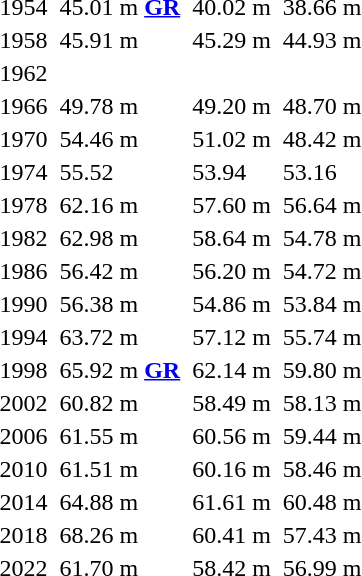<table>
<tr>
<td>1954</td>
<td></td>
<td>45.01 m <strong><a href='#'>GR</a></strong></td>
<td></td>
<td>40.02 m</td>
<td></td>
<td>38.66 m</td>
</tr>
<tr>
<td>1958</td>
<td></td>
<td>45.91 m</td>
<td></td>
<td>45.29 m</td>
<td></td>
<td>44.93 m</td>
</tr>
<tr>
<td>1962</td>
<td></td>
<td></td>
<td></td>
<td></td>
<td></td>
<td></td>
</tr>
<tr>
<td>1966</td>
<td></td>
<td>49.78 m</td>
<td></td>
<td>49.20 m</td>
<td></td>
<td>48.70 m</td>
</tr>
<tr>
<td>1970</td>
<td></td>
<td>54.46 m</td>
<td></td>
<td>51.02 m</td>
<td></td>
<td>48.42 m</td>
</tr>
<tr>
<td>1974</td>
<td></td>
<td>55.52</td>
<td></td>
<td>53.94</td>
<td></td>
<td>53.16</td>
</tr>
<tr>
<td>1978</td>
<td></td>
<td>62.16 m</td>
<td></td>
<td>57.60 m</td>
<td></td>
<td>56.64 m</td>
</tr>
<tr>
<td>1982</td>
<td></td>
<td>62.98 m</td>
<td></td>
<td>58.64 m</td>
<td></td>
<td>54.78 m</td>
</tr>
<tr>
<td>1986</td>
<td></td>
<td>56.42 m</td>
<td></td>
<td>56.20 m</td>
<td></td>
<td>54.72 m</td>
</tr>
<tr>
<td>1990</td>
<td></td>
<td>56.38 m</td>
<td></td>
<td>54.86 m</td>
<td></td>
<td>53.84 m</td>
</tr>
<tr>
<td>1994</td>
<td></td>
<td>63.72 m</td>
<td></td>
<td>57.12 m</td>
<td></td>
<td>55.74 m</td>
</tr>
<tr>
<td>1998</td>
<td></td>
<td>65.92 m <strong><a href='#'>GR</a></strong></td>
<td></td>
<td>62.14 m</td>
<td></td>
<td>59.80 m</td>
</tr>
<tr>
<td>2002<br></td>
<td></td>
<td>60.82 m</td>
<td></td>
<td>58.49 m</td>
<td></td>
<td>58.13 m</td>
</tr>
<tr>
<td>2006<br></td>
<td></td>
<td>61.55 m</td>
<td></td>
<td>60.56 m</td>
<td></td>
<td>59.44 m</td>
</tr>
<tr>
<td>2010<br></td>
<td></td>
<td>61.51 m</td>
<td></td>
<td>60.16 m</td>
<td></td>
<td>58.46 m</td>
</tr>
<tr>
<td>2014<br></td>
<td></td>
<td>64.88 m</td>
<td></td>
<td>61.61 m</td>
<td></td>
<td>60.48 m</td>
</tr>
<tr>
<td>2018<br></td>
<td></td>
<td>68.26 m </td>
<td></td>
<td>60.41 m</td>
<td></td>
<td>57.43 m</td>
</tr>
<tr>
<td>2022<br></td>
<td></td>
<td>61.70 m</td>
<td></td>
<td>58.42 m</td>
<td></td>
<td>56.99 m</td>
</tr>
</table>
